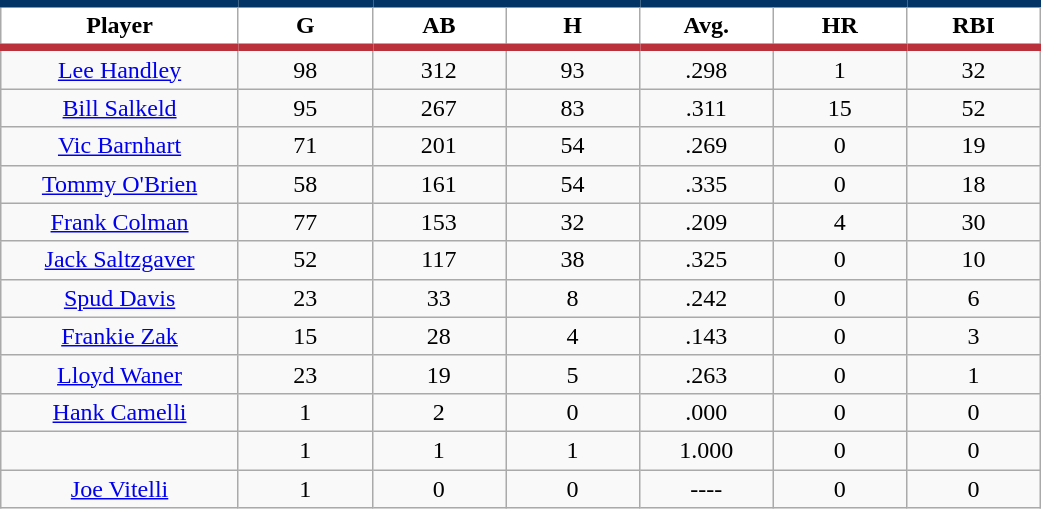<table class="wikitable sortable">
<tr>
<th style="background:#FFFFFF; border-top:#023465 5px solid; border-bottom:#ba313c 5px solid;" width="16%">Player</th>
<th style="background:#FFFFFF; border-top:#023465 5px solid; border-bottom:#ba313c 5px solid;" width="9%">G</th>
<th style="background:#FFFFFF; border-top:#023465 5px solid; border-bottom:#ba313c 5px solid;" width="9%">AB</th>
<th style="background:#FFFFFF; border-top:#023465 5px solid; border-bottom:#ba313c 5px solid;" width="9%">H</th>
<th style="background:#FFFFFF; border-top:#023465 5px solid; border-bottom:#ba313c 5px solid;" width="9%">Avg.</th>
<th style="background:#FFFFFF; border-top:#023465 5px solid; border-bottom:#ba313c 5px solid;" width="9%">HR</th>
<th style="background:#FFFFFF; border-top:#023465 5px solid; border-bottom:#ba313c 5px solid;" width="9%">RBI</th>
</tr>
<tr align="center">
<td><a href='#'>Lee Handley</a></td>
<td>98</td>
<td>312</td>
<td>93</td>
<td>.298</td>
<td>1</td>
<td>32</td>
</tr>
<tr align="center">
<td><a href='#'>Bill Salkeld</a></td>
<td>95</td>
<td>267</td>
<td>83</td>
<td>.311</td>
<td>15</td>
<td>52</td>
</tr>
<tr align="center">
<td><a href='#'>Vic Barnhart</a></td>
<td>71</td>
<td>201</td>
<td>54</td>
<td>.269</td>
<td>0</td>
<td>19</td>
</tr>
<tr align="center">
<td><a href='#'>Tommy O'Brien</a></td>
<td>58</td>
<td>161</td>
<td>54</td>
<td>.335</td>
<td>0</td>
<td>18</td>
</tr>
<tr align="center">
<td><a href='#'>Frank Colman</a></td>
<td>77</td>
<td>153</td>
<td>32</td>
<td>.209</td>
<td>4</td>
<td>30</td>
</tr>
<tr align="center">
<td><a href='#'>Jack Saltzgaver</a></td>
<td>52</td>
<td>117</td>
<td>38</td>
<td>.325</td>
<td>0</td>
<td>10</td>
</tr>
<tr align="center">
<td><a href='#'>Spud Davis</a></td>
<td>23</td>
<td>33</td>
<td>8</td>
<td>.242</td>
<td>0</td>
<td>6</td>
</tr>
<tr align="center">
<td><a href='#'>Frankie Zak</a></td>
<td>15</td>
<td>28</td>
<td>4</td>
<td>.143</td>
<td>0</td>
<td>3</td>
</tr>
<tr align="center">
<td><a href='#'>Lloyd Waner</a></td>
<td>23</td>
<td>19</td>
<td>5</td>
<td>.263</td>
<td>0</td>
<td>1</td>
</tr>
<tr align="center">
<td><a href='#'>Hank Camelli</a></td>
<td>1</td>
<td>2</td>
<td>0</td>
<td>.000</td>
<td>0</td>
<td>0</td>
</tr>
<tr align="center">
<td></td>
<td>1</td>
<td>1</td>
<td>1</td>
<td>1.000</td>
<td>0</td>
<td>0</td>
</tr>
<tr align="center">
<td><a href='#'>Joe Vitelli</a></td>
<td>1</td>
<td>0</td>
<td>0</td>
<td>----</td>
<td>0</td>
<td>0</td>
</tr>
</table>
